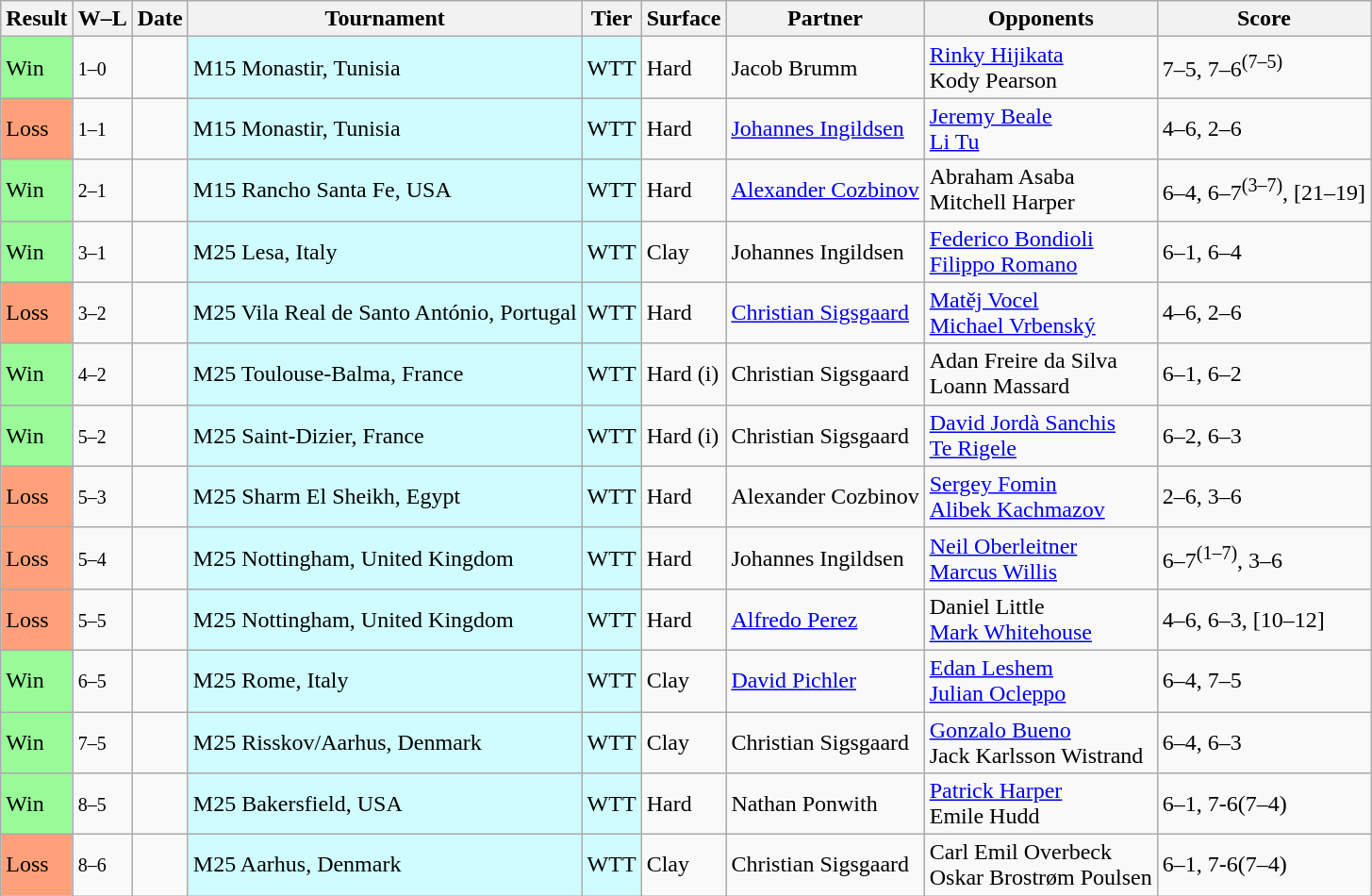<table class="sortable wikitable">
<tr>
<th>Result</th>
<th class="unsortable">W–L</th>
<th>Date</th>
<th>Tournament</th>
<th>Tier</th>
<th>Surface</th>
<th>Partner</th>
<th>Opponents</th>
<th class="unsortable">Score</th>
</tr>
<tr>
<td bgcolor=98FB98>Win</td>
<td><small>1–0</small></td>
<td></td>
<td style="background:#cffcff;">M15 Monastir, Tunisia</td>
<td style="background:#cffcff;">WTT</td>
<td>Hard</td>
<td> Jacob Brumm</td>
<td> <a href='#'>Rinky Hijikata</a><br> Kody Pearson</td>
<td>7–5, 7–6<sup>(7–5)</sup></td>
</tr>
<tr>
<td bgcolor=FFA07A>Loss</td>
<td><small>1–1</small></td>
<td></td>
<td style="background:#cffcff;">M15 Monastir, Tunisia</td>
<td style="background:#cffcff;">WTT</td>
<td>Hard</td>
<td> <a href='#'>Johannes Ingildsen</a></td>
<td> <a href='#'>Jeremy Beale</a><br> <a href='#'>Li Tu</a></td>
<td>4–6, 2–6</td>
</tr>
<tr>
<td bgcolor=98FB98>Win</td>
<td><small>2–1</small></td>
<td></td>
<td style="background:#cffcff;">M15 Rancho Santa Fe, USA</td>
<td style="background:#cffcff;">WTT</td>
<td>Hard</td>
<td> <a href='#'>Alexander Cozbinov</a></td>
<td> Abraham Asaba<br> Mitchell Harper</td>
<td>6–4, 6–7<sup>(3–7)</sup>, [21–19]</td>
</tr>
<tr>
<td bgcolor=98FB98>Win</td>
<td><small>3–1</small></td>
<td></td>
<td style="background:#cffcff;">M25 Lesa, Italy</td>
<td style="background:#cffcff;">WTT</td>
<td>Clay</td>
<td> Johannes Ingildsen</td>
<td> <a href='#'>Federico Bondioli</a><br> <a href='#'>Filippo Romano</a></td>
<td>6–1, 6–4</td>
</tr>
<tr>
<td bgcolor=FFA07A>Loss</td>
<td><small>3–2</small></td>
<td></td>
<td style="background:#cffcff;">M25 Vila Real de Santo António, Portugal</td>
<td style="background:#cffcff;">WTT</td>
<td>Hard</td>
<td> <a href='#'>Christian Sigsgaard</a></td>
<td> <a href='#'>Matěj Vocel</a><br> <a href='#'>Michael Vrbenský</a></td>
<td>4–6, 2–6</td>
</tr>
<tr>
<td bgcolor=98FB98>Win</td>
<td><small>4–2</small></td>
<td></td>
<td style="background:#cffcff;">M25 Toulouse-Balma, France</td>
<td style="background:#cffcff;">WTT</td>
<td>Hard (i)</td>
<td> Christian Sigsgaard</td>
<td> Adan Freire da Silva<br> Loann Massard</td>
<td>6–1, 6–2</td>
</tr>
<tr>
<td bgcolor=98FB98>Win</td>
<td><small>5–2</small></td>
<td></td>
<td style="background:#cffcff;">M25 Saint-Dizier, France</td>
<td style="background:#cffcff;">WTT</td>
<td>Hard (i)</td>
<td> Christian Sigsgaard</td>
<td> <a href='#'>David Jordà Sanchis</a><br> <a href='#'>Te Rigele</a></td>
<td>6–2, 6–3</td>
</tr>
<tr>
<td bgcolor=FFA07A>Loss</td>
<td><small>5–3</small></td>
<td></td>
<td style="background:#cffcff;">M25 Sharm El Sheikh, Egypt</td>
<td style="background:#cffcff;">WTT</td>
<td>Hard</td>
<td> Alexander Cozbinov</td>
<td> <a href='#'>Sergey Fomin</a><br> <a href='#'>Alibek Kachmazov</a></td>
<td>2–6, 3–6</td>
</tr>
<tr>
<td bgcolor=FFA07A>Loss</td>
<td><small>5–4</small></td>
<td></td>
<td style="background:#cffcff;">M25 Nottingham, United Kingdom</td>
<td style="background:#cffcff;">WTT</td>
<td>Hard</td>
<td> Johannes Ingildsen</td>
<td> <a href='#'>Neil Oberleitner</a><br> <a href='#'>Marcus Willis</a></td>
<td>6–7<sup>(1–7)</sup>, 3–6</td>
</tr>
<tr>
<td bgcolor=FFA07A>Loss</td>
<td><small>5–5</small></td>
<td></td>
<td style="background:#cffcff;">M25 Nottingham, United Kingdom</td>
<td style="background:#cffcff;">WTT</td>
<td>Hard</td>
<td> <a href='#'>Alfredo Perez</a></td>
<td> Daniel Little<br> <a href='#'>Mark Whitehouse</a></td>
<td>4–6, 6–3, [10–12]</td>
</tr>
<tr>
<td bgcolor=98FB98>Win</td>
<td><small>6–5</small></td>
<td></td>
<td style="background:#cffcff;">M25 Rome, Italy</td>
<td style="background:#cffcff;">WTT</td>
<td>Clay</td>
<td> <a href='#'>David Pichler</a></td>
<td> <a href='#'>Edan Leshem</a><br> <a href='#'>Julian Ocleppo</a></td>
<td>6–4, 7–5</td>
</tr>
<tr>
<td bgcolor=98FB98>Win</td>
<td><small>7–5</small></td>
<td></td>
<td style="background:#cffcff;">M25 Risskov/Aarhus, Denmark</td>
<td style="background:#cffcff;">WTT</td>
<td>Clay</td>
<td> Christian Sigsgaard</td>
<td> <a href='#'>Gonzalo Bueno</a><br> Jack Karlsson Wistrand</td>
<td>6–4, 6–3</td>
</tr>
<tr>
<td bgcolor=98FB98>Win</td>
<td><small>8–5</small></td>
<td></td>
<td style="background:#cffcff;">M25 Bakersfield, USA</td>
<td style="background:#cffcff;">WTT</td>
<td>Hard</td>
<td> Nathan Ponwith</td>
<td> <a href='#'>Patrick Harper</a><br> Emile Hudd</td>
<td>6–1, 7-6(7–4)</td>
</tr>
<tr>
<td bgcolor=FFA07A>Loss</td>
<td><small>8–6</small></td>
<td></td>
<td style="background:#cffcff;">M25 Aarhus, Denmark</td>
<td style="background:#cffcff;">WTT</td>
<td>Clay</td>
<td> Christian Sigsgaard</td>
<td> Carl Emil Overbeck<br> Oskar Brostrøm Poulsen</td>
<td>6–1, 7-6(7–4)</td>
</tr>
</table>
